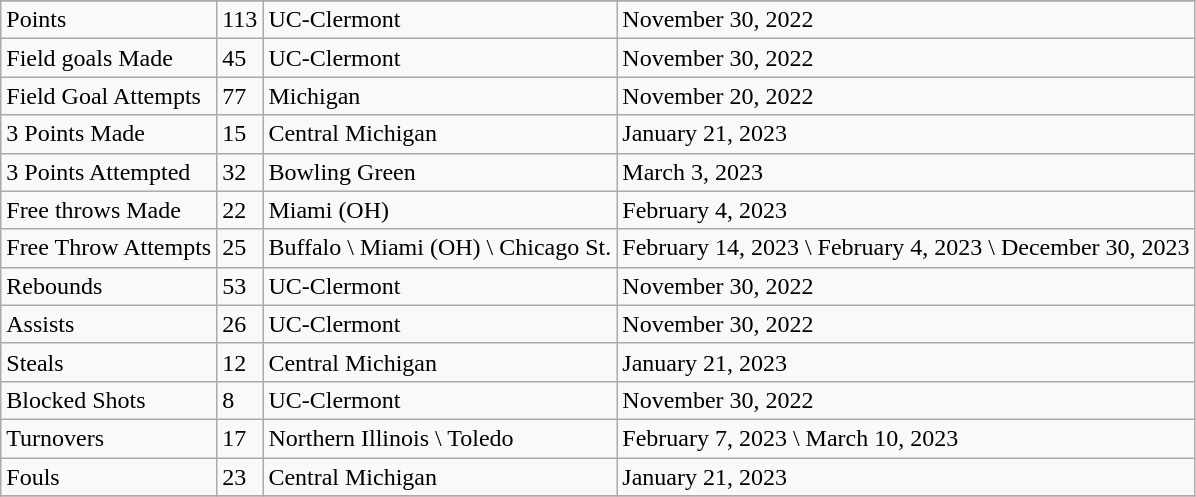<table class="wikitable" border="1">
<tr align=center>
</tr>
<tr>
<td rowspan="1">Points</td>
<td>113</td>
<td>UC-Clermont</td>
<td>November 30, 2022</td>
</tr>
<tr>
<td>Field goals Made</td>
<td>45</td>
<td>UC-Clermont</td>
<td>November 30, 2022</td>
</tr>
<tr>
<td>Field Goal Attempts</td>
<td>77</td>
<td>Michigan</td>
<td>November 20, 2022</td>
</tr>
<tr>
<td>3 Points Made</td>
<td>15</td>
<td>Central Michigan</td>
<td>January 21, 2023</td>
</tr>
<tr>
<td>3 Points Attempted</td>
<td>32</td>
<td>Bowling Green</td>
<td>March 3, 2023</td>
</tr>
<tr>
<td>Free throws Made</td>
<td>22</td>
<td>Miami (OH)</td>
<td>February 4, 2023</td>
</tr>
<tr>
<td>Free Throw Attempts</td>
<td>25</td>
<td>Buffalo \ Miami (OH) \ Chicago St.</td>
<td>February 14, 2023 \ February 4, 2023 \ December 30, 2023</td>
</tr>
<tr>
<td>Rebounds</td>
<td>53</td>
<td>UC-Clermont</td>
<td>November 30, 2022</td>
</tr>
<tr>
<td>Assists</td>
<td>26</td>
<td>UC-Clermont</td>
<td>November 30, 2022</td>
</tr>
<tr>
<td>Steals</td>
<td>12</td>
<td>Central Michigan</td>
<td>January 21, 2023</td>
</tr>
<tr>
<td>Blocked Shots</td>
<td>8</td>
<td>UC-Clermont</td>
<td>November 30, 2022</td>
</tr>
<tr>
<td>Turnovers</td>
<td>17</td>
<td>Northern Illinois \ Toledo</td>
<td>February 7, 2023 \ March 10, 2023</td>
</tr>
<tr>
<td>Fouls</td>
<td>23</td>
<td>Central Michigan</td>
<td>January 21, 2023</td>
</tr>
<tr>
</tr>
</table>
